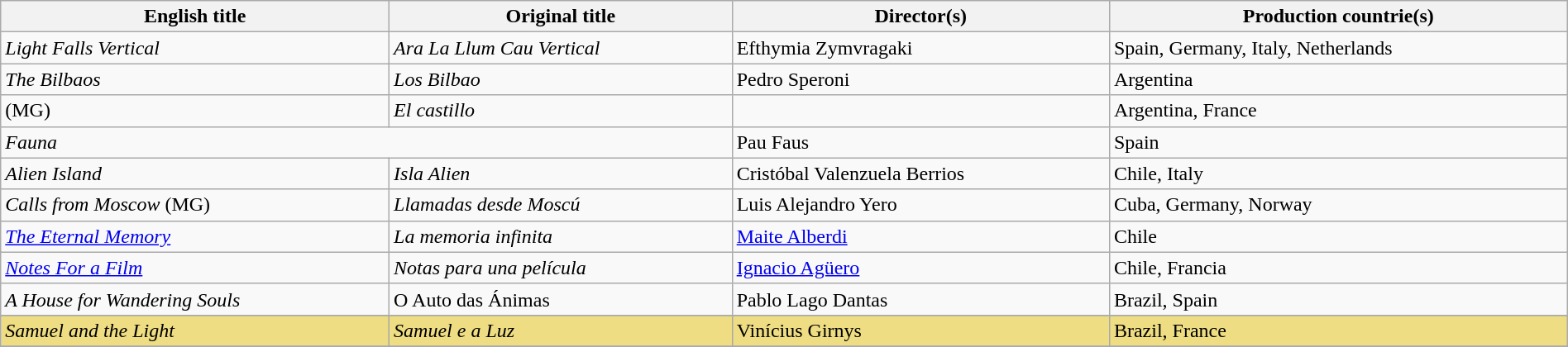<table class="sortable wikitable" style="width:100%; margin-bottom:4px" cellpadding="5">
<tr>
<th scope="col">English title</th>
<th scope="col">Original title</th>
<th scope="col">Director(s)</th>
<th scope="col">Production countrie(s)</th>
</tr>
<tr>
<td><em>Light Falls Vertical</em></td>
<td><em>Ara La Llum Cau Vertical</em></td>
<td>Efthymia Zymvragaki</td>
<td>Spain, Germany, Italy, Netherlands</td>
</tr>
<tr>
<td><em>The Bilbaos</em></td>
<td><em>Los Bilbao</em></td>
<td>Pedro Speroni</td>
<td>Argentina</td>
</tr>
<tr>
<td><em></em> (MG)</td>
<td><em>El castillo</em></td>
<td></td>
<td>Argentina, France</td>
</tr>
<tr>
<td colspan="2"><em>Fauna</em></td>
<td>Pau Faus</td>
<td>Spain</td>
</tr>
<tr>
<td><em>Alien Island</em></td>
<td><em>Isla Alien</em></td>
<td>Cristóbal Valenzuela Berrios</td>
<td>Chile, Italy</td>
</tr>
<tr>
<td><em>Calls from Moscow</em> (MG)</td>
<td><em>Llamadas desde Moscú</em></td>
<td>Luis Alejandro Yero</td>
<td>Cuba, Germany, Norway</td>
</tr>
<tr>
<td><em><a href='#'>The Eternal Memory</a></em></td>
<td><em>La memoria infinita</em></td>
<td><a href='#'>Maite Alberdi</a></td>
<td>Chile</td>
</tr>
<tr>
<td><em><a href='#'>Notes For a Film</a></em></td>
<td><em>Notas para una película</em></td>
<td><a href='#'>Ignacio Agüero</a></td>
<td>Chile, Francia</td>
</tr>
<tr>
<td><em>A House for Wandering Souls</em></td>
<td>O Auto das Ánimas</td>
<td>Pablo Lago Dantas</td>
<td>Brazil, Spain</td>
</tr>
<tr>
</tr>
<tr style="background:#EEDD82">
<td><em>Samuel and the Light</em></td>
<td><em>Samuel e a Luz</em></td>
<td>Vinícius Girnys</td>
<td>Brazil, France</td>
</tr>
<tr>
</tr>
</table>
